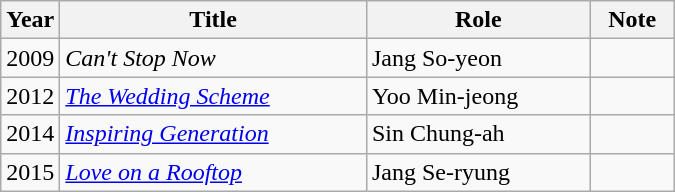<table class="wikitable" style="width:450px">
<tr>
<th width=10>Year</th>
<th>Title</th>
<th>Role</th>
<th>Note</th>
</tr>
<tr>
<td>2009</td>
<td><em>Can't Stop Now</em></td>
<td>Jang So-yeon</td>
<td></td>
</tr>
<tr>
<td>2012</td>
<td><em><a href='#'>The Wedding Scheme</a></em></td>
<td>Yoo Min-jeong</td>
<td></td>
</tr>
<tr>
<td>2014</td>
<td><em><a href='#'>Inspiring Generation</a></em></td>
<td>Sin Chung-ah</td>
<td></td>
</tr>
<tr>
<td>2015</td>
<td><em><a href='#'>Love on a Rooftop</a></em></td>
<td>Jang Se-ryung</td>
<td></td>
</tr>
</table>
